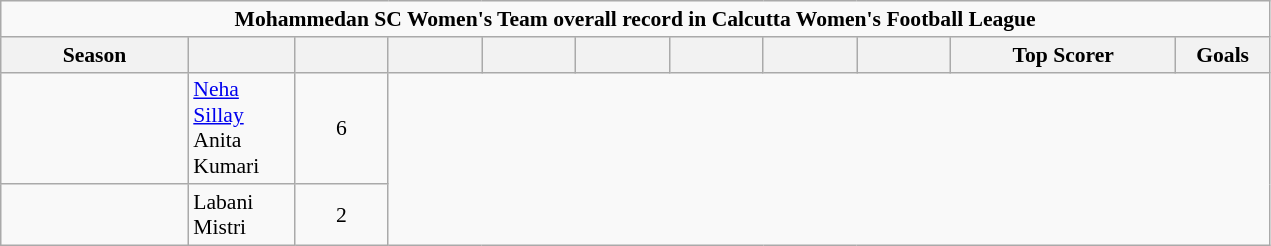<table class="wikitable" style="font-size:90%; width:67%; text-align:center">
<tr>
<td Colspan="11"><strong>Mohammedan SC Women's Team overall record in Calcutta Women's Football League</strong></td>
</tr>
<tr>
<th width="10%">Season</th>
<th width="5%"></th>
<th width="5%"></th>
<th width="5%"></th>
<th width="5%"></th>
<th width="5%"></th>
<th width="5%"></th>
<th width="5%"></th>
<th width="5%"></th>
<th width="12%">Top Scorer</th>
<th width="5%">Goals</th>
</tr>
<tr>
<td></td>
<td align=left> <a href='#'>Neha Sillay</a><br> Anita Kumari</td>
<td>6</td>
</tr>
<tr>
<td></td>
<td align=left> Labani Mistri</td>
<td>2</td>
</tr>
</table>
